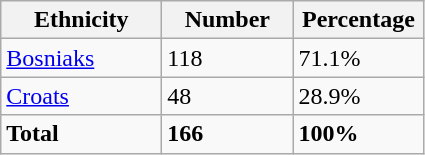<table class="wikitable">
<tr>
<th width="100px">Ethnicity</th>
<th width="80px">Number</th>
<th width="80px">Percentage</th>
</tr>
<tr>
<td><a href='#'>Bosniaks</a></td>
<td>118</td>
<td>71.1%</td>
</tr>
<tr>
<td><a href='#'>Croats</a></td>
<td>48</td>
<td>28.9%</td>
</tr>
<tr>
<td><strong>Total</strong></td>
<td><strong>166</strong></td>
<td><strong>100%</strong></td>
</tr>
</table>
